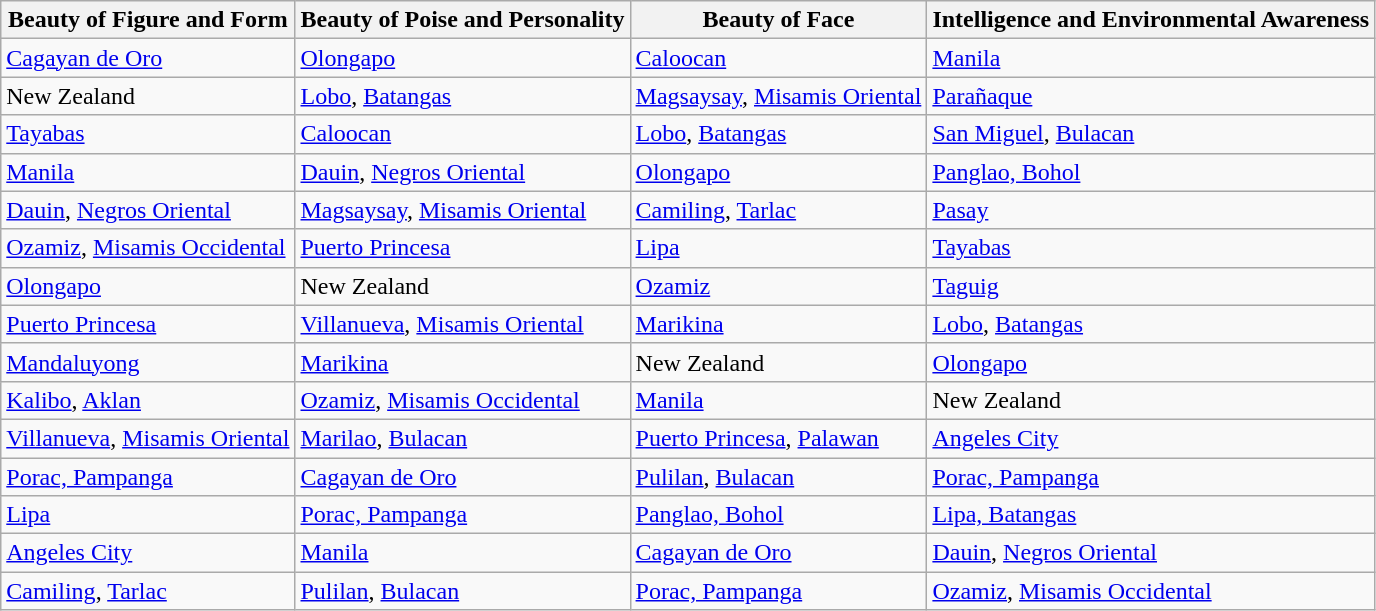<table class="sortable wikitable">
<tr bgcolor"#CCCCCC">
<th>Beauty of Figure and Form</th>
<th>Beauty of Poise and Personality</th>
<th>Beauty of Face</th>
<th>Intelligence and Environmental Awareness</th>
</tr>
<tr>
<td><a href='#'>Cagayan de Oro</a></td>
<td><a href='#'>Olongapo</a></td>
<td><a href='#'>Caloocan</a></td>
<td><a href='#'>Manila</a></td>
</tr>
<tr>
<td>New Zealand</td>
<td><a href='#'>Lobo</a>, <a href='#'>Batangas</a></td>
<td><a href='#'>Magsaysay</a>, <a href='#'>Misamis Oriental</a></td>
<td><a href='#'>Parañaque</a></td>
</tr>
<tr>
<td><a href='#'>Tayabas</a></td>
<td><a href='#'>Caloocan</a></td>
<td><a href='#'>Lobo</a>, <a href='#'>Batangas</a></td>
<td><a href='#'>San Miguel</a>, <a href='#'>Bulacan</a></td>
</tr>
<tr>
<td><a href='#'>Manila</a></td>
<td><a href='#'>Dauin</a>, <a href='#'>Negros Oriental</a></td>
<td><a href='#'>Olongapo</a></td>
<td><a href='#'>Panglao, Bohol</a></td>
</tr>
<tr>
<td><a href='#'>Dauin</a>, <a href='#'>Negros Oriental</a></td>
<td><a href='#'>Magsaysay</a>, <a href='#'>Misamis Oriental</a></td>
<td><a href='#'>Camiling</a>, <a href='#'>Tarlac</a></td>
<td><a href='#'>Pasay</a></td>
</tr>
<tr>
<td><a href='#'>Ozamiz</a>, <a href='#'>Misamis Occidental</a></td>
<td><a href='#'>Puerto Princesa</a></td>
<td><a href='#'>Lipa</a></td>
<td><a href='#'>Tayabas</a></td>
</tr>
<tr>
<td><a href='#'>Olongapo</a></td>
<td>New Zealand</td>
<td><a href='#'>Ozamiz</a></td>
<td><a href='#'>Taguig</a></td>
</tr>
<tr>
<td><a href='#'>Puerto Princesa</a></td>
<td><a href='#'>Villanueva</a>, <a href='#'>Misamis Oriental</a></td>
<td><a href='#'>Marikina</a></td>
<td><a href='#'>Lobo</a>, <a href='#'>Batangas</a></td>
</tr>
<tr>
<td><a href='#'>Mandaluyong</a></td>
<td><a href='#'>Marikina</a></td>
<td>New Zealand</td>
<td><a href='#'>Olongapo</a></td>
</tr>
<tr>
<td><a href='#'>Kalibo</a>, <a href='#'>Aklan</a></td>
<td><a href='#'>Ozamiz</a>, <a href='#'>Misamis Occidental</a></td>
<td><a href='#'>Manila</a></td>
<td>New Zealand</td>
</tr>
<tr>
<td><a href='#'>Villanueva</a>, <a href='#'>Misamis Oriental</a></td>
<td><a href='#'>Marilao</a>, <a href='#'>Bulacan</a></td>
<td><a href='#'>Puerto Princesa</a>, <a href='#'>Palawan</a></td>
<td><a href='#'>Angeles City</a></td>
</tr>
<tr>
<td><a href='#'>Porac, Pampanga</a></td>
<td><a href='#'>Cagayan de Oro</a></td>
<td><a href='#'>Pulilan</a>, <a href='#'>Bulacan</a></td>
<td><a href='#'>Porac, Pampanga</a></td>
</tr>
<tr>
<td><a href='#'>Lipa</a></td>
<td><a href='#'>Porac, Pampanga</a></td>
<td><a href='#'>Panglao, Bohol</a></td>
<td><a href='#'>Lipa, Batangas</a></td>
</tr>
<tr>
<td><a href='#'>Angeles City</a></td>
<td><a href='#'>Manila</a></td>
<td><a href='#'>Cagayan de Oro</a></td>
<td><a href='#'>Dauin</a>, <a href='#'>Negros Oriental</a></td>
</tr>
<tr>
<td><a href='#'>Camiling</a>, <a href='#'>Tarlac</a></td>
<td><a href='#'>Pulilan</a>, <a href='#'>Bulacan</a></td>
<td><a href='#'>Porac, Pampanga</a></td>
<td><a href='#'>Ozamiz</a>, <a href='#'>Misamis Occidental</a></td>
</tr>
</table>
